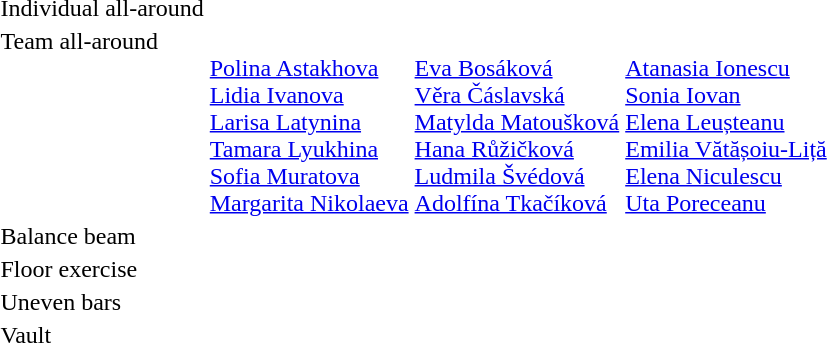<table>
<tr valign="top">
<td>Individual all-around<br></td>
<td></td>
<td></td>
<td></td>
</tr>
<tr valign="top">
<td>Team all-around<br></td>
<td><br><a href='#'>Polina Astakhova</a><br><a href='#'>Lidia Ivanova</a><br><a href='#'>Larisa Latynina</a><br><a href='#'>Tamara Lyukhina</a><br><a href='#'>Sofia Muratova</a><br><a href='#'>Margarita Nikolaeva</a></td>
<td><br><a href='#'>Eva Bosáková</a><br><a href='#'>Věra Čáslavská</a><br><a href='#'>Matylda Matoušková</a><br><a href='#'>Hana Růžičková</a><br><a href='#'>Ludmila Švédová</a><br><a href='#'>Adolfína Tkačíková</a></td>
<td><br><a href='#'>Atanasia Ionescu</a><br><a href='#'>Sonia Iovan</a><br><a href='#'>Elena Leușteanu</a><br><a href='#'>Emilia Vătășoiu-Liță</a><br><a href='#'>Elena Niculescu</a><br><a href='#'>Uta Poreceanu</a></td>
</tr>
<tr>
<td>Balance beam<br></td>
<td></td>
<td></td>
<td></td>
</tr>
<tr>
<td>Floor exercise<br></td>
<td></td>
<td></td>
<td></td>
</tr>
<tr>
<td>Uneven bars<br></td>
<td></td>
<td></td>
<td></td>
</tr>
<tr>
<td>Vault <br></td>
<td></td>
<td></td>
<td></td>
</tr>
</table>
